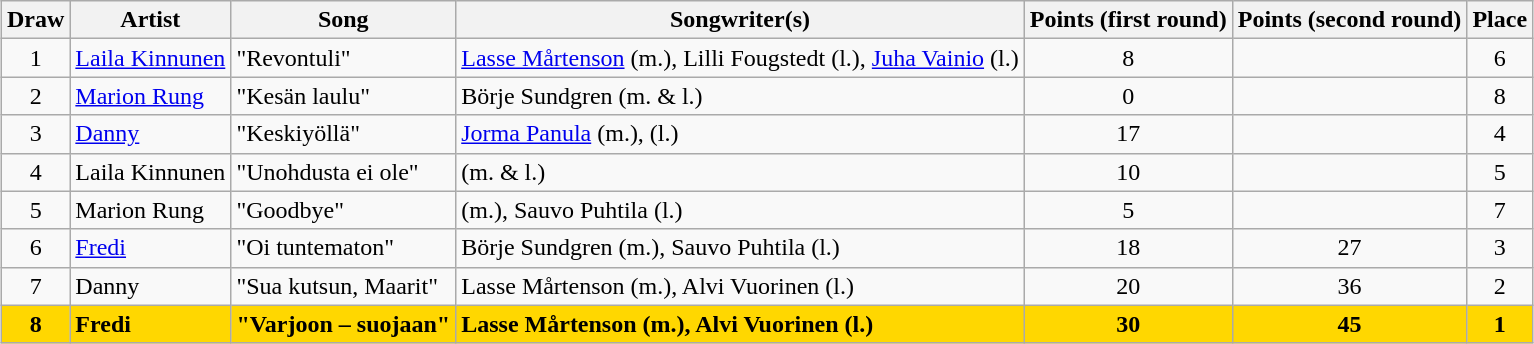<table class="sortable wikitable" style="margin: 1em auto 1em auto; text-align:center">
<tr>
<th>Draw</th>
<th>Artist</th>
<th>Song</th>
<th>Songwriter(s)</th>
<th>Points (first round)</th>
<th>Points (second round)</th>
<th>Place</th>
</tr>
<tr>
<td>1</td>
<td align="left"><a href='#'>Laila Kinnunen</a></td>
<td align="left">"Revontuli"</td>
<td align="left"><a href='#'>Lasse Mårtenson</a> (m.), Lilli Fougstedt (l.), <a href='#'>Juha Vainio</a> (l.)</td>
<td>8</td>
<td></td>
<td>6</td>
</tr>
<tr>
<td>2</td>
<td align="left"><a href='#'>Marion Rung</a></td>
<td align="left">"Kesän laulu"</td>
<td align="left">Börje Sundgren (m. & l.)</td>
<td>0</td>
<td></td>
<td>8</td>
</tr>
<tr>
<td>3</td>
<td align="left"><a href='#'>Danny</a></td>
<td align="left">"Keskiyöllä"</td>
<td align="left"><a href='#'>Jorma Panula</a> (m.),  (l.)</td>
<td>17</td>
<td></td>
<td>4</td>
</tr>
<tr>
<td>4</td>
<td align="left">Laila Kinnunen</td>
<td align="left">"Unohdusta ei ole"</td>
<td align="left"> (m. & l.)</td>
<td>10</td>
<td></td>
<td>5</td>
</tr>
<tr>
<td>5</td>
<td align="left">Marion Rung</td>
<td align="left">"Goodbye"</td>
<td align="left"> (m.), Sauvo Puhtila (l.)</td>
<td>5</td>
<td></td>
<td>7</td>
</tr>
<tr>
<td>6</td>
<td align="left"><a href='#'>Fredi</a></td>
<td align="left">"Oi tuntematon"</td>
<td align="left">Börje Sundgren (m.), Sauvo Puhtila (l.)</td>
<td>18</td>
<td>27</td>
<td>3</td>
</tr>
<tr>
<td>7</td>
<td align="left">Danny</td>
<td align="left">"Sua kutsun, Maarit"</td>
<td align="left">Lasse Mårtenson (m.), Alvi Vuorinen (l.)</td>
<td>20</td>
<td>36</td>
<td>2</td>
</tr>
<tr style="font-weight:bold;background:gold;">
<td>8</td>
<td align="left">Fredi</td>
<td align="left">"Varjoon – suojaan"</td>
<td align="left">Lasse Mårtenson (m.), Alvi Vuorinen (l.)</td>
<td>30</td>
<td>45</td>
<td>1</td>
</tr>
</table>
